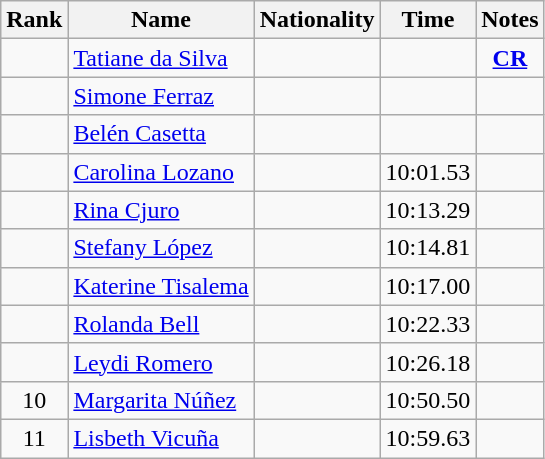<table class="wikitable sortable" style="text-align:center">
<tr>
<th>Rank</th>
<th>Name</th>
<th>Nationality</th>
<th>Time</th>
<th>Notes</th>
</tr>
<tr>
<td></td>
<td align=left><a href='#'>Tatiane da Silva</a></td>
<td align=left></td>
<td></td>
<td><strong><a href='#'>CR</a></strong></td>
</tr>
<tr>
<td></td>
<td align=left><a href='#'>Simone Ferraz</a></td>
<td align=left></td>
<td></td>
<td></td>
</tr>
<tr>
<td></td>
<td align=left><a href='#'>Belén Casetta</a></td>
<td align=left></td>
<td></td>
<td></td>
</tr>
<tr>
<td></td>
<td align=left><a href='#'>Carolina Lozano</a></td>
<td align=left></td>
<td>10:01.53</td>
<td></td>
</tr>
<tr>
<td></td>
<td align=left><a href='#'>Rina Cjuro</a></td>
<td align=left></td>
<td>10:13.29</td>
<td></td>
</tr>
<tr>
<td></td>
<td align=left><a href='#'>Stefany López</a></td>
<td align=left></td>
<td>10:14.81</td>
<td></td>
</tr>
<tr>
<td></td>
<td align=left><a href='#'>Katerine Tisalema</a></td>
<td align=left></td>
<td>10:17.00</td>
<td></td>
</tr>
<tr>
<td></td>
<td align=left><a href='#'>Rolanda Bell</a></td>
<td align=left></td>
<td>10:22.33</td>
<td></td>
</tr>
<tr>
<td></td>
<td align=left><a href='#'>Leydi Romero</a></td>
<td align=left></td>
<td>10:26.18</td>
<td></td>
</tr>
<tr>
<td>10</td>
<td align=left><a href='#'>Margarita Núñez</a></td>
<td align=left></td>
<td>10:50.50</td>
<td></td>
</tr>
<tr>
<td>11</td>
<td align=left><a href='#'>Lisbeth Vicuña</a></td>
<td align=left></td>
<td>10:59.63</td>
<td></td>
</tr>
</table>
